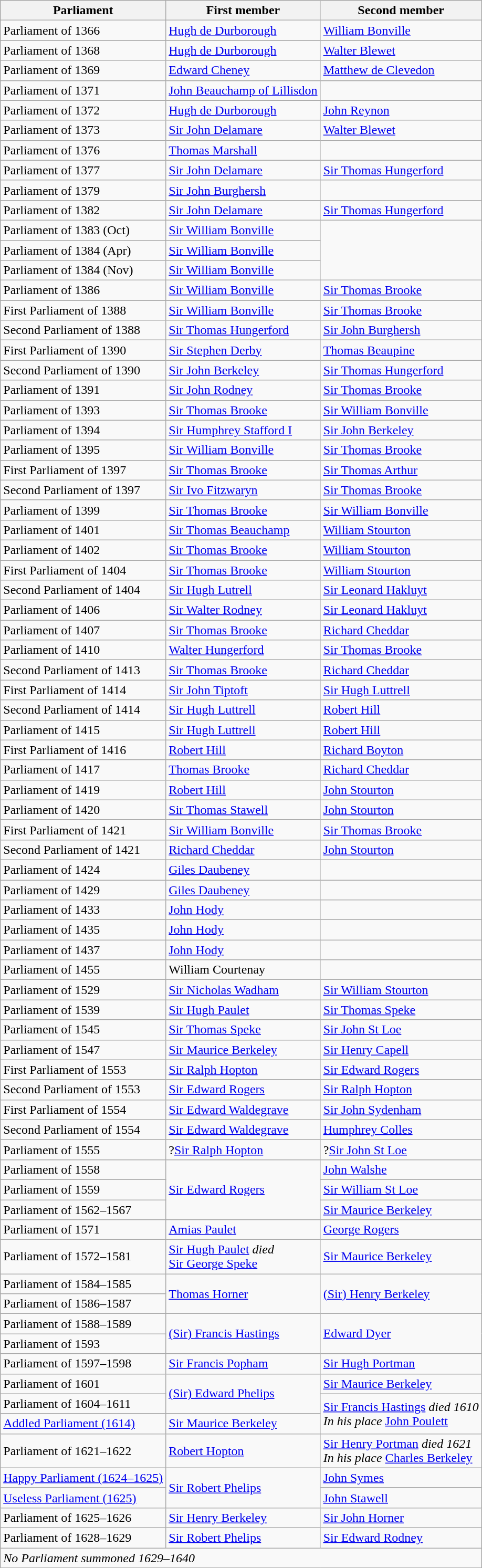<table class="wikitable">
<tr>
<th>Parliament</th>
<th>First member</th>
<th>Second member</th>
</tr>
<tr>
<td>Parliament of 1366</td>
<td><a href='#'>Hugh de Durborough</a></td>
<td><a href='#'>William Bonville</a></td>
</tr>
<tr>
<td>Parliament of 1368</td>
<td><a href='#'>Hugh de Durborough</a></td>
<td><a href='#'>Walter Blewet</a></td>
</tr>
<tr>
<td>Parliament of 1369</td>
<td><a href='#'>Edward Cheney</a></td>
<td><a href='#'>Matthew de Clevedon</a></td>
</tr>
<tr>
<td>Parliament of 1371</td>
<td><a href='#'>John Beauchamp of Lillisdon</a></td>
<td></td>
</tr>
<tr>
<td>Parliament of 1372</td>
<td><a href='#'>Hugh de Durborough</a></td>
<td><a href='#'>John Reynon</a></td>
</tr>
<tr>
<td>Parliament of 1373</td>
<td><a href='#'>Sir John Delamare</a></td>
<td><a href='#'>Walter Blewet</a></td>
</tr>
<tr>
<td>Parliament of 1376</td>
<td><a href='#'>Thomas Marshall</a></td>
<td></td>
</tr>
<tr>
<td>Parliament of 1377</td>
<td><a href='#'>Sir John Delamare</a></td>
<td><a href='#'>Sir Thomas Hungerford</a></td>
</tr>
<tr>
<td>Parliament of 1379</td>
<td><a href='#'>Sir John Burghersh</a></td>
</tr>
<tr>
<td>Parliament of 1382</td>
<td><a href='#'>Sir John Delamare</a></td>
<td><a href='#'>Sir Thomas Hungerford</a></td>
</tr>
<tr>
<td>Parliament of 1383 (Oct)</td>
<td><a href='#'>Sir William Bonville</a></td>
</tr>
<tr>
<td>Parliament of 1384 (Apr)</td>
<td><a href='#'>Sir William Bonville</a></td>
</tr>
<tr>
<td>Parliament of 1384 (Nov)</td>
<td><a href='#'>Sir William Bonville</a></td>
</tr>
<tr>
<td>Parliament of 1386</td>
<td><a href='#'>Sir William Bonville</a></td>
<td><a href='#'>Sir Thomas Brooke</a></td>
</tr>
<tr>
<td>First Parliament of 1388</td>
<td><a href='#'>Sir William Bonville</a></td>
<td><a href='#'>Sir Thomas Brooke</a></td>
</tr>
<tr>
<td>Second Parliament of 1388</td>
<td><a href='#'>Sir Thomas Hungerford</a></td>
<td><a href='#'>Sir John Burghersh</a></td>
</tr>
<tr>
<td>First Parliament of 1390</td>
<td><a href='#'>Sir Stephen Derby</a></td>
<td><a href='#'>Thomas Beaupine</a></td>
</tr>
<tr>
<td>Second Parliament of 1390</td>
<td><a href='#'>Sir John Berkeley</a></td>
<td><a href='#'>Sir Thomas Hungerford</a></td>
</tr>
<tr>
<td>Parliament of 1391</td>
<td><a href='#'>Sir John Rodney</a></td>
<td><a href='#'>Sir Thomas Brooke</a></td>
</tr>
<tr>
<td>Parliament of 1393</td>
<td><a href='#'>Sir Thomas Brooke</a></td>
<td><a href='#'>Sir William Bonville</a></td>
</tr>
<tr>
<td>Parliament of 1394</td>
<td><a href='#'>Sir Humphrey Stafford I</a></td>
<td><a href='#'>Sir John Berkeley</a></td>
</tr>
<tr>
<td>Parliament of 1395</td>
<td><a href='#'>Sir William Bonville</a></td>
<td><a href='#'>Sir Thomas Brooke</a></td>
</tr>
<tr>
<td>First Parliament of 1397</td>
<td><a href='#'>Sir Thomas Brooke</a></td>
<td><a href='#'>Sir Thomas Arthur</a></td>
</tr>
<tr>
<td>Second Parliament of 1397</td>
<td><a href='#'>Sir Ivo Fitzwaryn</a></td>
<td><a href='#'>Sir Thomas Brooke</a></td>
</tr>
<tr>
<td>Parliament of 1399</td>
<td><a href='#'>Sir Thomas Brooke</a></td>
<td><a href='#'>Sir William Bonville</a></td>
</tr>
<tr>
<td>Parliament of 1401</td>
<td><a href='#'>Sir Thomas Beauchamp</a></td>
<td><a href='#'>William Stourton</a></td>
</tr>
<tr>
<td>Parliament of 1402</td>
<td><a href='#'>Sir Thomas Brooke</a></td>
<td><a href='#'>William Stourton</a></td>
</tr>
<tr>
<td>First Parliament of 1404</td>
<td><a href='#'>Sir Thomas Brooke</a></td>
<td><a href='#'>William Stourton</a></td>
</tr>
<tr>
<td>Second Parliament of 1404</td>
<td><a href='#'>Sir Hugh Lutrell</a></td>
<td><a href='#'>Sir Leonard Hakluyt</a></td>
</tr>
<tr>
<td>Parliament of 1406</td>
<td><a href='#'>Sir Walter Rodney</a></td>
<td><a href='#'>Sir Leonard Hakluyt</a></td>
</tr>
<tr>
<td>Parliament of 1407</td>
<td><a href='#'>Sir Thomas Brooke</a></td>
<td><a href='#'>Richard Cheddar</a></td>
</tr>
<tr>
<td>Parliament of 1410</td>
<td><a href='#'>Walter Hungerford</a></td>
<td><a href='#'>Sir Thomas Brooke</a></td>
</tr>
<tr>
<td>Second Parliament of 1413</td>
<td><a href='#'>Sir Thomas Brooke</a></td>
<td><a href='#'>Richard Cheddar</a></td>
</tr>
<tr>
<td>First Parliament of 1414</td>
<td><a href='#'>Sir John Tiptoft</a></td>
<td><a href='#'>Sir Hugh Luttrell</a></td>
</tr>
<tr>
<td>Second Parliament of 1414</td>
<td><a href='#'>Sir Hugh Luttrell</a></td>
<td><a href='#'>Robert Hill</a></td>
</tr>
<tr>
<td>Parliament of 1415</td>
<td><a href='#'>Sir Hugh Luttrell</a></td>
<td><a href='#'>Robert Hill</a></td>
</tr>
<tr>
<td>First Parliament of 1416</td>
<td><a href='#'>Robert Hill</a></td>
<td><a href='#'>Richard Boyton</a></td>
</tr>
<tr>
<td>Parliament of 1417</td>
<td><a href='#'>Thomas Brooke</a></td>
<td><a href='#'>Richard Cheddar</a></td>
</tr>
<tr>
<td>Parliament of 1419</td>
<td><a href='#'>Robert Hill</a></td>
<td><a href='#'>John Stourton</a></td>
</tr>
<tr>
<td>Parliament of 1420</td>
<td><a href='#'>Sir Thomas Stawell</a></td>
<td><a href='#'>John Stourton</a></td>
</tr>
<tr>
<td>First Parliament of 1421</td>
<td><a href='#'>Sir William Bonville</a></td>
<td><a href='#'>Sir Thomas Brooke</a></td>
</tr>
<tr>
<td>Second Parliament of 1421</td>
<td><a href='#'>Richard Cheddar</a></td>
<td><a href='#'>John Stourton</a></td>
</tr>
<tr>
<td>Parliament of 1424</td>
<td><a href='#'>Giles Daubeney</a></td>
<td></td>
</tr>
<tr>
<td>Parliament of 1429</td>
<td><a href='#'>Giles Daubeney</a></td>
<td></td>
</tr>
<tr>
<td>Parliament of 1433</td>
<td><a href='#'>John Hody</a></td>
<td></td>
</tr>
<tr>
<td>Parliament of 1435</td>
<td><a href='#'>John Hody</a></td>
<td></td>
</tr>
<tr>
<td>Parliament of 1437</td>
<td><a href='#'>John Hody</a></td>
<td></td>
</tr>
<tr>
<td>Parliament of 1455</td>
<td>William Courtenay</td>
<td></td>
</tr>
<tr>
<td>Parliament of 1529</td>
<td><a href='#'>Sir Nicholas Wadham</a></td>
<td><a href='#'>Sir William Stourton</a></td>
</tr>
<tr>
<td>Parliament of 1539</td>
<td><a href='#'>Sir Hugh Paulet</a></td>
<td><a href='#'>Sir Thomas Speke</a></td>
</tr>
<tr>
<td>Parliament of 1545</td>
<td><a href='#'>Sir Thomas Speke</a></td>
<td><a href='#'>Sir John St Loe</a></td>
</tr>
<tr>
<td>Parliament of 1547</td>
<td><a href='#'>Sir Maurice Berkeley</a></td>
<td><a href='#'>Sir Henry Capell</a></td>
</tr>
<tr>
<td>First Parliament of 1553</td>
<td><a href='#'>Sir Ralph Hopton</a></td>
<td><a href='#'>Sir Edward Rogers</a></td>
</tr>
<tr>
<td>Second Parliament of 1553</td>
<td><a href='#'>Sir Edward Rogers</a></td>
<td><a href='#'>Sir Ralph Hopton</a></td>
</tr>
<tr>
<td>First Parliament of 1554</td>
<td><a href='#'>Sir Edward Waldegrave</a></td>
<td><a href='#'>Sir John Sydenham</a></td>
</tr>
<tr>
<td>Second Parliament of 1554</td>
<td><a href='#'>Sir Edward Waldegrave</a></td>
<td><a href='#'>Humphrey Colles</a></td>
</tr>
<tr>
<td>Parliament of 1555</td>
<td>?<a href='#'>Sir Ralph Hopton</a></td>
<td>?<a href='#'>Sir John St Loe</a></td>
</tr>
<tr>
<td>Parliament of 1558</td>
<td rowspan="3"><a href='#'>Sir Edward Rogers</a></td>
<td><a href='#'>John Walshe</a></td>
</tr>
<tr>
<td>Parliament of 1559</td>
<td><a href='#'>Sir William St Loe</a></td>
</tr>
<tr>
<td>Parliament of 1562–1567</td>
<td><a href='#'>Sir Maurice Berkeley</a></td>
</tr>
<tr>
<td>Parliament of 1571</td>
<td><a href='#'>Amias Paulet</a></td>
<td><a href='#'>George Rogers</a></td>
</tr>
<tr>
<td>Parliament of 1572–1581</td>
<td><a href='#'>Sir Hugh Paulet</a> <em>died</em><br><a href='#'>Sir George Speke</a></td>
<td><a href='#'>Sir Maurice Berkeley</a></td>
</tr>
<tr>
<td>Parliament of 1584–1585</td>
<td rowspan="2"><a href='#'>Thomas Horner</a></td>
<td rowspan="2"><a href='#'>(Sir) Henry Berkeley</a></td>
</tr>
<tr>
<td>Parliament of 1586–1587</td>
</tr>
<tr>
<td>Parliament of 1588–1589</td>
<td rowspan="2"><a href='#'>(Sir) Francis Hastings</a></td>
<td rowspan="2"><a href='#'>Edward Dyer</a></td>
</tr>
<tr>
<td>Parliament of 1593</td>
</tr>
<tr>
<td>Parliament of 1597–1598</td>
<td><a href='#'>Sir Francis Popham</a></td>
<td><a href='#'>Sir Hugh Portman</a></td>
</tr>
<tr>
<td>Parliament of 1601</td>
<td rowspan="2"><a href='#'>(Sir) Edward Phelips</a></td>
<td><a href='#'>Sir Maurice Berkeley</a></td>
</tr>
<tr>
<td>Parliament of 1604–1611</td>
<td rowspan="2"><a href='#'>Sir Francis Hastings</a> <em>died 1610</em><br><em>In his place</em> <a href='#'>John Poulett</a></td>
</tr>
<tr>
<td><a href='#'>Addled Parliament (1614)</a></td>
<td><a href='#'>Sir Maurice Berkeley</a></td>
</tr>
<tr>
<td>Parliament of 1621–1622</td>
<td><a href='#'>Robert Hopton</a></td>
<td><a href='#'>Sir Henry Portman</a> <em>died 1621</em><br><em>In his place</em> <a href='#'>Charles Berkeley</a></td>
</tr>
<tr>
<td><a href='#'>Happy Parliament (1624–1625)</a></td>
<td rowspan="2"><a href='#'>Sir Robert Phelips</a></td>
<td><a href='#'>John Symes</a></td>
</tr>
<tr>
<td><a href='#'>Useless Parliament (1625)</a></td>
<td><a href='#'>John Stawell</a></td>
</tr>
<tr>
<td>Parliament of 1625–1626</td>
<td><a href='#'>Sir Henry Berkeley</a></td>
<td><a href='#'>Sir John Horner</a></td>
</tr>
<tr>
<td>Parliament of 1628–1629</td>
<td><a href='#'>Sir Robert Phelips</a></td>
<td><a href='#'>Sir Edward Rodney</a></td>
</tr>
<tr>
<td colspan="4"><em>No Parliament summoned 1629–1640</em></td>
</tr>
<tr>
</tr>
</table>
